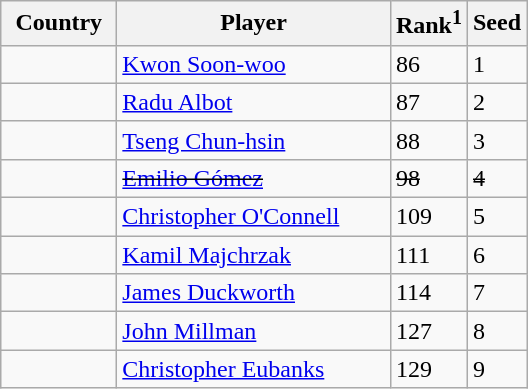<table class="sortable wikitable">
<tr>
<th width="70">Country</th>
<th width="175">Player</th>
<th>Rank<sup>1</sup></th>
<th>Seed</th>
</tr>
<tr>
<td></td>
<td><a href='#'>Kwon Soon-woo</a></td>
<td>86</td>
<td>1</td>
</tr>
<tr>
<td></td>
<td><a href='#'>Radu Albot</a></td>
<td>87</td>
<td>2</td>
</tr>
<tr>
<td></td>
<td><a href='#'>Tseng Chun-hsin</a></td>
<td>88</td>
<td>3</td>
</tr>
<tr>
<td><s></s></td>
<td><s><a href='#'>Emilio Gómez</a></s></td>
<td><s>98</s></td>
<td><s>4</s></td>
</tr>
<tr>
<td></td>
<td><a href='#'>Christopher O'Connell</a></td>
<td>109</td>
<td>5</td>
</tr>
<tr>
<td></td>
<td><a href='#'>Kamil Majchrzak</a></td>
<td>111</td>
<td>6</td>
</tr>
<tr>
<td></td>
<td><a href='#'>James Duckworth</a></td>
<td>114</td>
<td>7</td>
</tr>
<tr>
<td></td>
<td><a href='#'>John Millman</a></td>
<td>127</td>
<td>8</td>
</tr>
<tr>
<td></td>
<td><a href='#'>Christopher Eubanks</a></td>
<td>129</td>
<td>9</td>
</tr>
</table>
